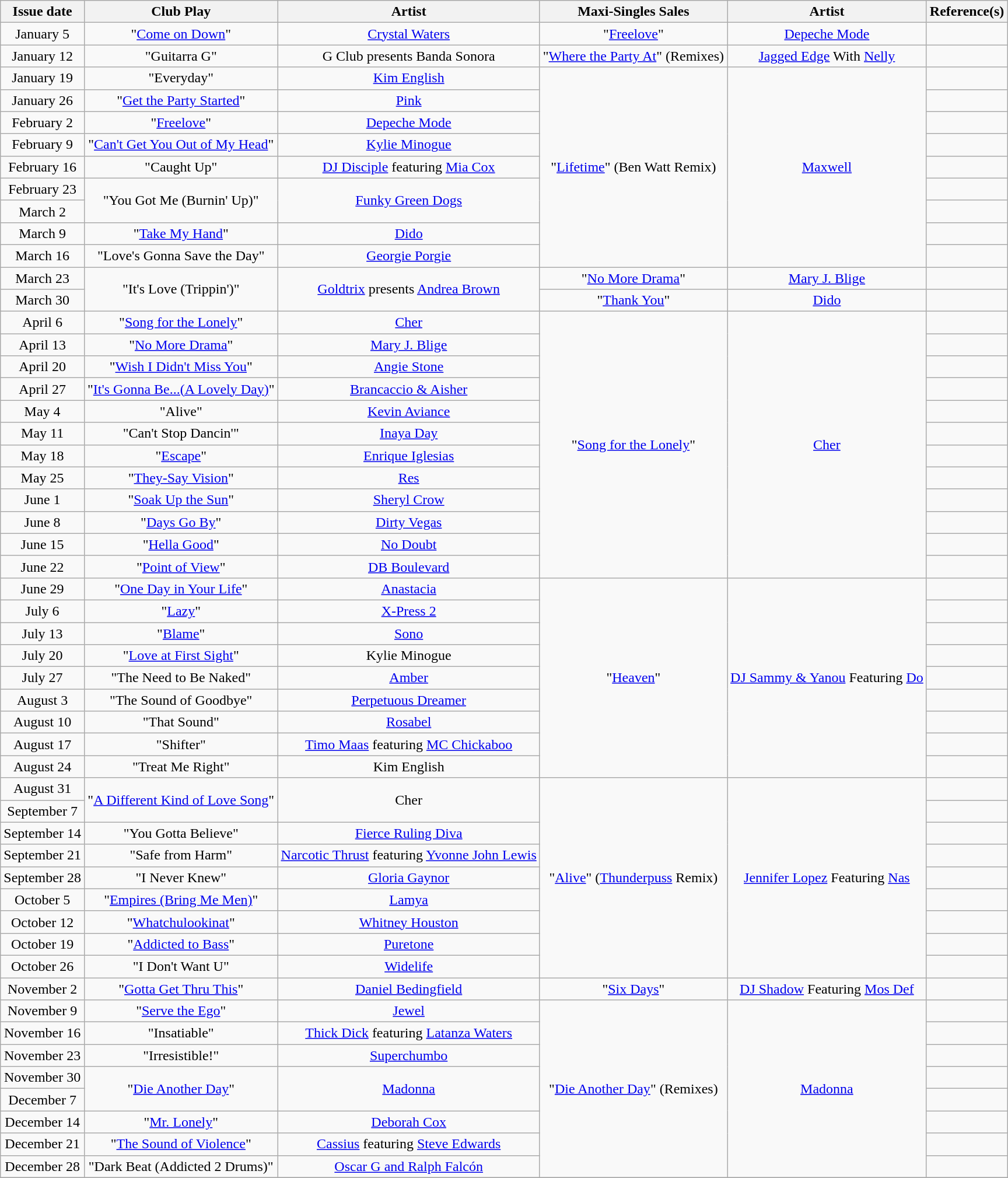<table class="wikitable" style="text-align: center;">
<tr>
<th>Issue date</th>
<th>Club Play</th>
<th>Artist</th>
<th>Maxi-Singles Sales</th>
<th>Artist</th>
<th>Reference(s)</th>
</tr>
<tr>
<td>January 5</td>
<td>"<a href='#'>Come on Down</a>"</td>
<td><a href='#'>Crystal Waters</a></td>
<td>"<a href='#'>Freelove</a>"</td>
<td><a href='#'>Depeche Mode</a></td>
<td></td>
</tr>
<tr>
<td>January 12</td>
<td>"Guitarra G"</td>
<td>G Club presents Banda Sonora</td>
<td>"<a href='#'>Where the Party At</a>" (Remixes)</td>
<td><a href='#'>Jagged Edge</a> With <a href='#'>Nelly</a></td>
<td></td>
</tr>
<tr>
<td>January 19</td>
<td>"Everyday"</td>
<td><a href='#'>Kim English</a></td>
<td rowspan="9">"<a href='#'>Lifetime</a>" (Ben Watt Remix)</td>
<td rowspan="9"><a href='#'>Maxwell</a></td>
<td></td>
</tr>
<tr>
<td>January 26</td>
<td>"<a href='#'>Get the Party Started</a>"</td>
<td><a href='#'>Pink</a></td>
<td></td>
</tr>
<tr>
<td>February 2</td>
<td>"<a href='#'>Freelove</a>"</td>
<td><a href='#'>Depeche Mode</a></td>
<td></td>
</tr>
<tr>
<td>February 9</td>
<td>"<a href='#'>Can't Get You Out of My Head</a>"</td>
<td><a href='#'>Kylie Minogue</a></td>
<td></td>
</tr>
<tr>
<td>February 16</td>
<td>"Caught Up"</td>
<td><a href='#'>DJ Disciple</a> featuring <a href='#'>Mia Cox</a></td>
<td></td>
</tr>
<tr>
<td>February 23</td>
<td rowspan="2">"You Got Me (Burnin' Up)"</td>
<td rowspan="2"><a href='#'>Funky Green Dogs</a></td>
<td></td>
</tr>
<tr>
<td>March 2</td>
<td></td>
</tr>
<tr>
<td>March 9</td>
<td>"<a href='#'>Take My Hand</a>"</td>
<td><a href='#'>Dido</a></td>
<td></td>
</tr>
<tr>
<td>March 16</td>
<td>"Love's Gonna Save the Day"</td>
<td><a href='#'>Georgie Porgie</a></td>
<td></td>
</tr>
<tr>
<td>March 23</td>
<td rowspan="2">"It's Love (Trippin')"</td>
<td rowspan="2"><a href='#'>Goldtrix</a> presents <a href='#'>Andrea Brown</a></td>
<td>"<a href='#'>No More Drama</a>"</td>
<td><a href='#'>Mary J. Blige</a></td>
<td></td>
</tr>
<tr>
<td>March 30</td>
<td>"<a href='#'>Thank You</a>"</td>
<td><a href='#'>Dido</a></td>
<td></td>
</tr>
<tr>
<td>April 6</td>
<td>"<a href='#'>Song for the Lonely</a>"</td>
<td><a href='#'>Cher</a></td>
<td rowspan="12">"<a href='#'>Song for the Lonely</a>"</td>
<td rowspan="12"><a href='#'>Cher</a></td>
<td></td>
</tr>
<tr>
<td>April 13</td>
<td>"<a href='#'>No More Drama</a>"</td>
<td><a href='#'>Mary J. Blige</a></td>
<td></td>
</tr>
<tr>
<td>April 20</td>
<td>"<a href='#'>Wish I Didn't Miss You</a>"</td>
<td><a href='#'>Angie Stone</a></td>
<td></td>
</tr>
<tr>
<td>April 27</td>
<td>"<a href='#'>It's Gonna Be...(A Lovely Day)</a>"</td>
<td><a href='#'>Brancaccio & Aisher</a></td>
<td></td>
</tr>
<tr>
<td>May 4</td>
<td>"Alive"</td>
<td><a href='#'>Kevin Aviance</a></td>
<td></td>
</tr>
<tr>
<td>May 11</td>
<td>"Can't Stop Dancin'"</td>
<td><a href='#'>Inaya Day</a></td>
<td></td>
</tr>
<tr>
<td>May 18</td>
<td>"<a href='#'>Escape</a>"</td>
<td><a href='#'>Enrique Iglesias</a></td>
<td></td>
</tr>
<tr>
<td>May 25</td>
<td>"<a href='#'>They-Say Vision</a>"</td>
<td><a href='#'>Res</a></td>
<td></td>
</tr>
<tr>
<td>June 1</td>
<td>"<a href='#'>Soak Up the Sun</a>"</td>
<td><a href='#'>Sheryl Crow</a></td>
<td></td>
</tr>
<tr>
<td>June 8</td>
<td>"<a href='#'>Days Go By</a>"</td>
<td><a href='#'>Dirty Vegas</a></td>
<td></td>
</tr>
<tr>
<td>June 15</td>
<td>"<a href='#'>Hella Good</a>"</td>
<td><a href='#'>No Doubt</a></td>
<td></td>
</tr>
<tr>
<td>June 22</td>
<td>"<a href='#'>Point of View</a>"</td>
<td><a href='#'>DB Boulevard</a></td>
<td></td>
</tr>
<tr>
<td>June 29</td>
<td>"<a href='#'>One Day in Your Life</a>"</td>
<td><a href='#'>Anastacia</a></td>
<td rowspan="9">"<a href='#'>Heaven</a>"</td>
<td rowspan="9"><a href='#'>DJ Sammy & Yanou</a> Featuring <a href='#'>Do</a></td>
<td></td>
</tr>
<tr>
<td>July 6</td>
<td>"<a href='#'>Lazy</a>"</td>
<td><a href='#'>X-Press 2</a></td>
<td></td>
</tr>
<tr>
<td>July 13</td>
<td>"<a href='#'>Blame</a>"</td>
<td><a href='#'>Sono</a></td>
<td></td>
</tr>
<tr>
<td>July 20</td>
<td>"<a href='#'>Love at First Sight</a>"</td>
<td>Kylie Minogue</td>
<td></td>
</tr>
<tr>
<td>July 27</td>
<td>"The Need to Be Naked"</td>
<td><a href='#'>Amber</a></td>
<td></td>
</tr>
<tr>
<td>August 3</td>
<td>"The Sound of Goodbye"</td>
<td><a href='#'>Perpetuous Dreamer</a></td>
<td></td>
</tr>
<tr>
<td>August 10</td>
<td>"That Sound"</td>
<td><a href='#'>Rosabel</a></td>
<td></td>
</tr>
<tr>
<td>August 17</td>
<td>"Shifter"</td>
<td><a href='#'>Timo Maas</a> featuring <a href='#'>MC Chickaboo</a></td>
<td></td>
</tr>
<tr>
<td>August 24</td>
<td>"Treat Me Right"</td>
<td>Kim English</td>
<td></td>
</tr>
<tr>
<td>August 31</td>
<td rowspan="2">"<a href='#'>A Different Kind of Love Song</a>"</td>
<td rowspan="2">Cher</td>
<td rowspan="9">"<a href='#'>Alive</a>" (<a href='#'>Thunderpuss</a> Remix)</td>
<td rowspan="9"><a href='#'>Jennifer Lopez</a> Featuring <a href='#'>Nas</a></td>
<td></td>
</tr>
<tr>
<td>September 7</td>
<td></td>
</tr>
<tr>
<td>September 14</td>
<td>"You Gotta Believe"</td>
<td><a href='#'>Fierce Ruling Diva</a></td>
<td></td>
</tr>
<tr>
<td>September 21</td>
<td>"Safe from Harm"</td>
<td><a href='#'>Narcotic Thrust</a> featuring <a href='#'>Yvonne John Lewis</a></td>
<td></td>
</tr>
<tr>
<td>September 28</td>
<td>"I Never Knew"</td>
<td><a href='#'>Gloria Gaynor</a></td>
<td></td>
</tr>
<tr>
<td>October 5</td>
<td>"<a href='#'>Empires (Bring Me Men)</a>"</td>
<td><a href='#'>Lamya</a></td>
<td></td>
</tr>
<tr>
<td>October 12</td>
<td>"<a href='#'>Whatchulookinat</a>"</td>
<td><a href='#'>Whitney Houston</a></td>
<td></td>
</tr>
<tr>
<td>October 19</td>
<td>"<a href='#'>Addicted to Bass</a>"</td>
<td><a href='#'>Puretone</a></td>
<td></td>
</tr>
<tr>
<td>October 26</td>
<td>"I Don't Want U"</td>
<td><a href='#'>Widelife</a></td>
<td></td>
</tr>
<tr>
<td>November 2</td>
<td>"<a href='#'>Gotta Get Thru This</a>"</td>
<td><a href='#'>Daniel Bedingfield</a></td>
<td>"<a href='#'>Six Days</a>"</td>
<td><a href='#'>DJ Shadow</a> Featuring <a href='#'>Mos Def</a></td>
<td></td>
</tr>
<tr>
<td>November 9</td>
<td>"<a href='#'>Serve the Ego</a>"</td>
<td><a href='#'>Jewel</a></td>
<td rowspan="8">"<a href='#'>Die Another Day</a>" (Remixes)</td>
<td rowspan="8"><a href='#'>Madonna</a></td>
<td></td>
</tr>
<tr>
<td>November 16</td>
<td>"Insatiable"</td>
<td><a href='#'>Thick Dick</a> featuring <a href='#'>Latanza Waters</a></td>
<td></td>
</tr>
<tr>
<td>November 23</td>
<td>"Irresistible!"</td>
<td><a href='#'>Superchumbo</a></td>
<td></td>
</tr>
<tr>
<td>November 30</td>
<td rowspan="2">"<a href='#'>Die Another Day</a>"</td>
<td rowspan="2"><a href='#'>Madonna</a></td>
<td></td>
</tr>
<tr>
<td>December 7</td>
<td></td>
</tr>
<tr>
<td>December 14</td>
<td>"<a href='#'>Mr. Lonely</a>"</td>
<td><a href='#'>Deborah Cox</a></td>
<td></td>
</tr>
<tr>
<td>December 21</td>
<td>"<a href='#'>The Sound of Violence</a>"</td>
<td><a href='#'>Cassius</a> featuring <a href='#'>Steve Edwards</a></td>
<td></td>
</tr>
<tr>
<td>December 28</td>
<td>"Dark Beat (Addicted 2 Drums)"</td>
<td><a href='#'>Oscar G and Ralph Falcón</a></td>
<td></td>
</tr>
<tr>
</tr>
</table>
